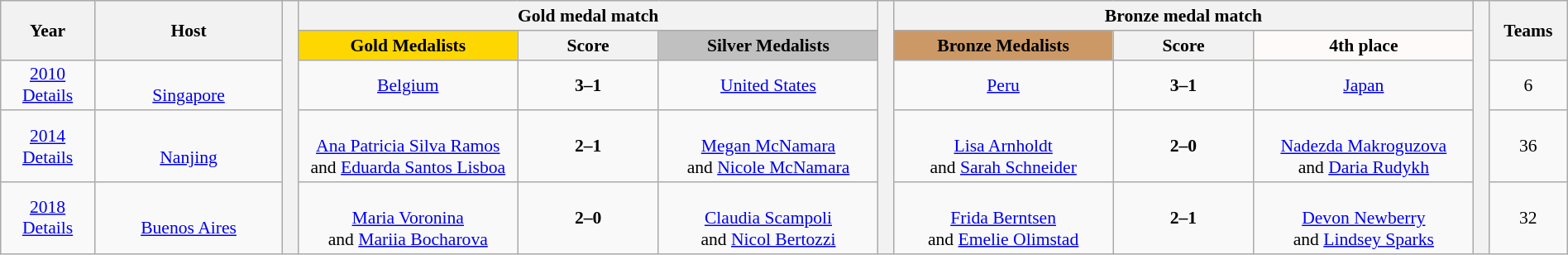<table class="wikitable" style="font-size:90%; width: 100%; text-align: center;">
<tr>
<th rowspan="2" style="width:6%;">Year</th>
<th rowspan="2" style="width:12%;">Host</th>
<th rowspan="10" width="1%" bgcolor="ffffff"></th>
<th colspan="3">Gold medal match</th>
<th rowspan="10" width="1%" bgcolor="ffffff"></th>
<th colspan="3">Bronze medal match</th>
<th rowspan="10" width="1%" bgcolor="ffffff"></th>
<th rowspan="2" style="width:5%;">Teams</th>
</tr>
<tr style="background:#efefef;">
<th style="width:14%; background:gold;">Gold Medalists</th>
<th width=9%>Score</th>
<th style="width:14%; background:silver;">Silver Medalists</th>
<th style="width:14%; background:#c96;">Bronze Medalists</th>
<th width=9%>Score</th>
<th style="width:14%; background:snow;">4th place</th>
</tr>
<tr>
<td><a href='#'>2010</a><br><a href='#'>Details</a></td>
<td><br><a href='#'>Singapore</a></td>
<td><a href='#'>Belgium</a></td>
<td><strong>3–1</strong></td>
<td><a href='#'>United States</a></td>
<td><a href='#'>Peru</a></td>
<td><strong>3–1</strong></td>
<td> <a href='#'>Japan</a></td>
<td>6</td>
</tr>
<tr>
<td><a href='#'>2014</a><br><a href='#'>Details</a></td>
<td><br><a href='#'>Nanjing</a></td>
<td><br><a href='#'>Ana Patricia Silva Ramos</a><br>and <a href='#'>Eduarda Santos Lisboa</a></td>
<td><strong>2–1</strong></td>
<td><br><a href='#'>Megan McNamara</a><br>and <a href='#'>Nicole McNamara</a></td>
<td><br><a href='#'>Lisa Arnholdt</a><br>and <a href='#'>Sarah Schneider</a></td>
<td><strong>2–0</strong></td>
<td><br><a href='#'>Nadezda Makroguzova</a><br>and <a href='#'>Daria Rudykh</a></td>
<td>36</td>
</tr>
<tr>
<td><a href='#'>2018</a><br><a href='#'>Details</a></td>
<td><br><a href='#'>Buenos Aires</a></td>
<td><br><a href='#'>Maria Voronina</a><br>and <a href='#'>Mariia Bocharova</a></td>
<td><strong>2–0</strong></td>
<td><br><a href='#'>Claudia Scampoli</a><br>and <a href='#'>Nicol Bertozzi</a></td>
<td><br><a href='#'>Frida Berntsen</a><br>and <a href='#'>Emelie Olimstad</a></td>
<td><strong>2–1</strong></td>
<td><br><a href='#'>Devon Newberry</a><br>and <a href='#'>Lindsey Sparks</a></td>
<td>32</td>
</tr>
</table>
